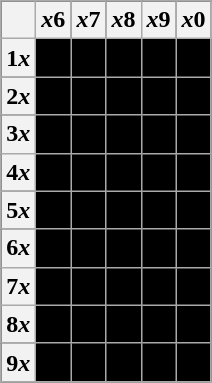<table class="wikitable" style="background-color:#000000;">
<tr --->
<th> </th>
<th><em>x</em>6</th>
<th><em>x</em>7</th>
<th><em>x</em>8</th>
<th><em>x</em>9</th>
<th><em>x</em>0</th>
</tr>
<tr>
<th>1<em>x</em></th>
<td></td>
<td></td>
<td></td>
<td></td>
<td></td>
</tr>
<tr>
<th>2<em>x</em></th>
<td> </td>
<td></td>
<td></td>
<td></td>
<td></td>
</tr>
<tr>
<th>3<em>x</em></th>
<td></td>
<td></td>
<td></td>
<td></td>
<td></td>
</tr>
<tr>
<th>4<em>x</em></th>
<td></td>
<td></td>
<td></td>
<td></td>
<td></td>
</tr>
<tr>
<th>5<em>x</em></th>
<td></td>
<td></td>
<td></td>
<td></td>
<td></td>
</tr>
<tr>
<th>6<em>x</em></th>
<td></td>
<td></td>
<td></td>
<td></td>
<td></td>
</tr>
<tr>
<th>7<em>x</em></th>
<td></td>
<td></td>
<td></td>
<td></td>
<td></td>
</tr>
<tr>
<th>8<em>x</em></th>
<td></td>
<td></td>
<td></td>
<td></td>
<td></td>
</tr>
<tr>
<th>9<em>x</em></th>
<td></td>
<td></td>
<td></td>
<td></td>
<td></td>
</tr>
<tr --->
</tr>
</table>
